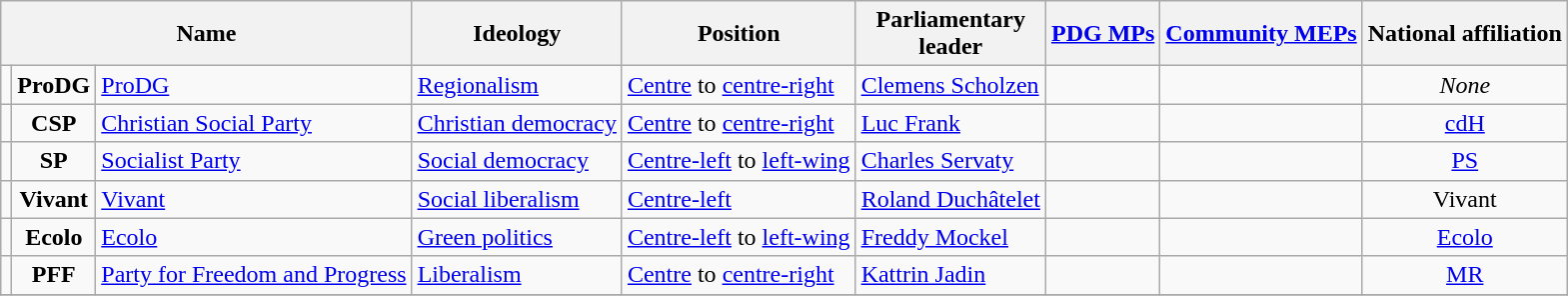<table class="wikitable">
<tr>
<th colspan="3">Name</th>
<th>Ideology</th>
<th>Position</th>
<th>Parliamentary<br>leader</th>
<th><a href='#'>PDG MPs</a></th>
<th><a href='#'>Community MEPs</a></th>
<th>National affiliation</th>
</tr>
<tr>
<td bgcolor=></td>
<td align=center><strong>ProDG</strong></td>
<td><a href='#'>ProDG</a><br></td>
<td><a href='#'>Regionalism</a></td>
<td><a href='#'>Centre</a> to <a href='#'>centre-right</a></td>
<td><a href='#'>Clemens Scholzen</a></td>
<td></td>
<td></td>
<td align=center><em>None</em></td>
</tr>
<tr>
<td bgcolor=></td>
<td align=center><strong>CSP</strong></td>
<td><a href='#'>Christian Social Party</a><br></td>
<td><a href='#'>Christian democracy</a></td>
<td><a href='#'>Centre</a> to <a href='#'>centre-right</a></td>
<td><a href='#'>Luc Frank</a></td>
<td></td>
<td></td>
<td align=center><a href='#'>cdH</a></td>
</tr>
<tr>
<td bgcolor=></td>
<td align=center><strong>SP</strong></td>
<td><a href='#'>Socialist Party</a><br></td>
<td><a href='#'>Social democracy</a></td>
<td><a href='#'>Centre-left</a> to <a href='#'>left-wing</a></td>
<td><a href='#'>Charles Servaty</a></td>
<td></td>
<td></td>
<td align=center><a href='#'>PS</a></td>
</tr>
<tr>
<td bgcolor=></td>
<td align=center><strong>Vivant</strong></td>
<td><a href='#'>Vivant</a><br></td>
<td><a href='#'>Social liberalism</a></td>
<td><a href='#'>Centre-left</a></td>
<td><a href='#'>Roland Duchâtelet</a></td>
<td></td>
<td></td>
<td align=center>Vivant</td>
</tr>
<tr>
<td bgcolor=></td>
<td align=center><strong>Ecolo</strong></td>
<td><a href='#'>Ecolo</a><br></td>
<td><a href='#'>Green politics</a></td>
<td><a href='#'>Centre-left</a> to <a href='#'>left-wing</a></td>
<td><a href='#'>Freddy Mockel</a></td>
<td></td>
<td></td>
<td align=center><a href='#'>Ecolo</a></td>
</tr>
<tr>
<td bgcolor=></td>
<td align=center><strong>PFF</strong></td>
<td><a href='#'>Party for Freedom and Progress</a><br></td>
<td><a href='#'>Liberalism</a></td>
<td><a href='#'>Centre</a> to <a href='#'>centre-right</a></td>
<td><a href='#'>Kattrin Jadin</a></td>
<td></td>
<td></td>
<td align=center><a href='#'>MR</a></td>
</tr>
<tr>
</tr>
</table>
